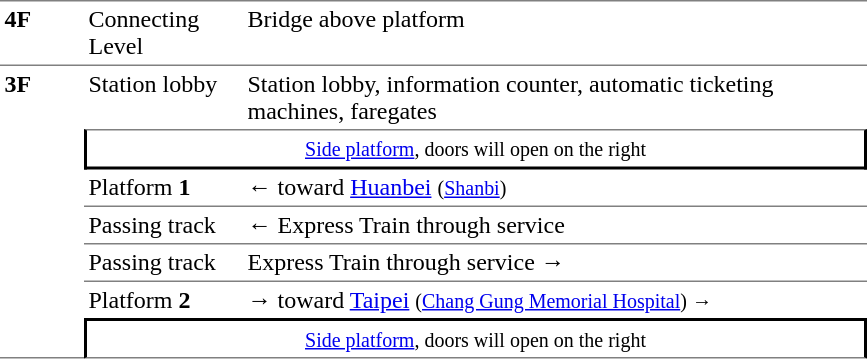<table table border=0 cellspacing=0 cellpadding=3>
<tr>
<td style="border-top:solid 1px gray;border-bottom:solid 1px gray;" width=50 valign=top><strong>4F</strong></td>
<td style="border-top:solid 1px gray;border-bottom:solid 1px gray;" width=100 valign=top>Connecting Level</td>
<td style="border-top:solid 1px gray;border-bottom:solid 1px gray;" width=390 valign=top>Bridge above platform</td>
</tr>
<tr>
<td style="border-bottom:solid 1px gray;border-top:solid 0px gray;" rowspan=38 valign=top><strong>3F</strong></td>
<td rowspan=1 valign=top>Station lobby</td>
<td>Station lobby, information counter, automatic ticketing machines, faregates</td>
</tr>
<tr>
<td style="border-right:solid 2px black;border-left:solid 2px black;border-bottom:solid 2px black;border-top:solid 1px gray;text-align:center;" colspan=2><small><a href='#'>Side platform</a>, doors will open on the right</small></td>
</tr>
<tr>
<td style="border-bottom:solid 1px gray;" width=100>Platform <span><strong>1</strong></span></td>
<td style="border-bottom:solid 1px gray;" width=410>←  toward <a href='#'>Huanbei</a> <small>(<a href='#'>Shanbi</a>)</small></td>
</tr>
<tr>
<td style="border-bottom:solid 1px gray;">Passing track</td>
<td style="border-bottom:solid 1px gray;">← Express Train through service</td>
</tr>
<tr>
<td style="border-bottom:solid 1px gray;">Passing track</td>
<td style="border-bottom:solid 1px gray;">Express Train through service →</td>
</tr>
<tr>
<td>Platform <span><strong>2</strong></span></td>
<td><span>→</span>  toward <a href='#'>Taipei</a> <small>(<a href='#'>Chang Gung Memorial Hospital</a>) →</small></td>
</tr>
<tr>
<td style="border-top:solid 2px black;border-right:solid 2px black;border-left:solid 2px black;border-bottom:solid 1px gray;text-align:center;" colspan=2><small><a href='#'>Side platform</a>, doors will open on the right</small></td>
</tr>
</table>
